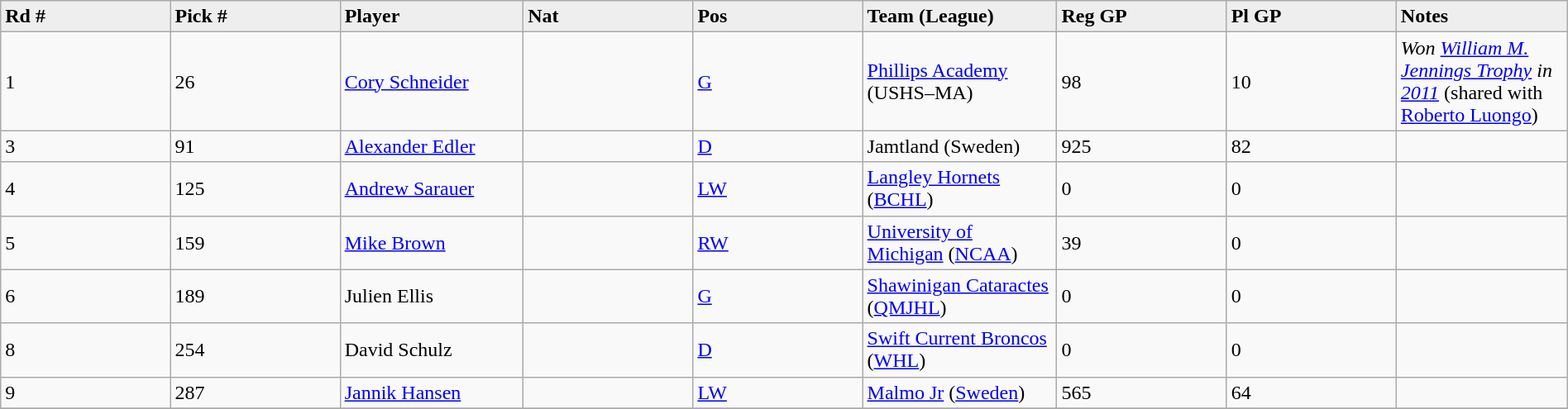<table class="wikitable" style="width: 100%">
<tr>
<td width="5%"; bgcolor="#eeeeee"><strong>Rd #</strong></td>
<td width="5%"; bgcolor="#eeeeee"><strong>Pick #</strong></td>
<td width="5%"; bgcolor="#eeeeee"><strong>Player</strong></td>
<td width="5%"; bgcolor="#eeeeee"><strong>Nat</strong></td>
<td width="5%"; bgcolor="#eeeeee"><strong>Pos</strong></td>
<td width="5%"; bgcolor="#eeeeee"><strong>Team (League)</strong></td>
<td width="5%"; bgcolor="#eeeeee"><strong>Reg GP</strong></td>
<td width="5%"; bgcolor="#eeeeee"><strong>Pl GP</strong></td>
<td width="5%"; bgcolor="#eeeeee"><strong>Notes</strong></td>
</tr>
<tr>
<td>1</td>
<td>26</td>
<td><a href='#'>Cory Schneider</a></td>
<td></td>
<td><a href='#'>G</a></td>
<td><a href='#'>Phillips Academy</a> (USHS–MA)</td>
<td>98</td>
<td>10</td>
<td><em>Won <a href='#'>William M. Jennings Trophy</a> in <a href='#'>2011</a></em> (shared with <a href='#'>Roberto Luongo</a>)</td>
</tr>
<tr>
<td>3</td>
<td>91</td>
<td><a href='#'>Alexander Edler</a></td>
<td></td>
<td><a href='#'>D</a></td>
<td>Jamtland (Sweden)</td>
<td>925</td>
<td>82</td>
<td></td>
</tr>
<tr>
<td>4</td>
<td>125</td>
<td><a href='#'>Andrew Sarauer</a></td>
<td></td>
<td><a href='#'>LW</a></td>
<td><a href='#'>Langley Hornets</a> (<a href='#'>BCHL</a>)</td>
<td>0</td>
<td>0</td>
<td></td>
</tr>
<tr>
<td>5</td>
<td>159</td>
<td><a href='#'>Mike Brown</a></td>
<td></td>
<td><a href='#'>RW</a></td>
<td><a href='#'>University of Michigan</a> (<a href='#'>NCAA</a>)</td>
<td>39</td>
<td>0</td>
<td></td>
</tr>
<tr>
<td>6</td>
<td>189</td>
<td>Julien Ellis</td>
<td></td>
<td><a href='#'>G</a></td>
<td><a href='#'>Shawinigan Cataractes</a> (<a href='#'>QMJHL</a>)</td>
<td>0</td>
<td>0</td>
<td></td>
</tr>
<tr>
<td>8</td>
<td>254</td>
<td>David Schulz</td>
<td></td>
<td><a href='#'>D</a></td>
<td><a href='#'>Swift Current Broncos</a> (<a href='#'>WHL</a>)</td>
<td>0</td>
<td>0</td>
<td></td>
</tr>
<tr>
<td>9</td>
<td>287</td>
<td><a href='#'>Jannik Hansen</a></td>
<td></td>
<td><a href='#'>LW</a></td>
<td><a href='#'>Malmo Jr</a> (<a href='#'>Sweden</a>)</td>
<td>565</td>
<td>64</td>
<td></td>
</tr>
<tr>
</tr>
</table>
